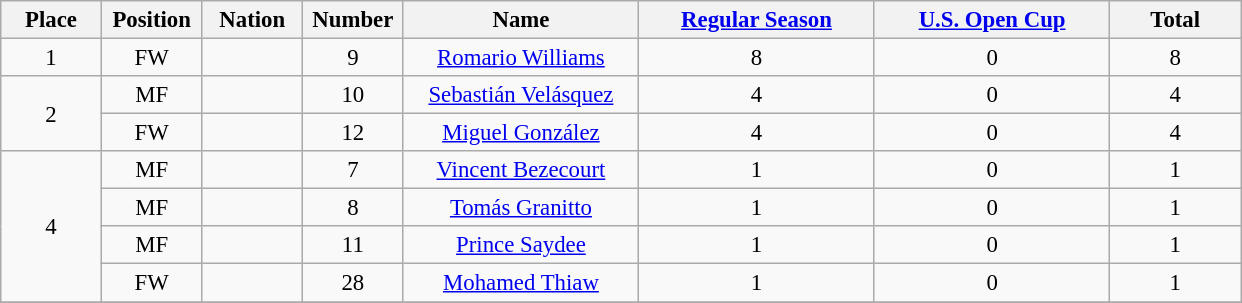<table class="wikitable" style="font-size: 95%; text-align: center;">
<tr>
<th width=60>Place</th>
<th width=60>Position</th>
<th width=60>Nation</th>
<th width=60>Number</th>
<th width=150>Name</th>
<th width=150><a href='#'>Regular Season</a></th>
<th width=150><a href='#'>U.S. Open Cup</a></th>
<th width=80><strong>Total</strong></th>
</tr>
<tr>
<td>1</td>
<td>FW</td>
<td></td>
<td>9</td>
<td><a href='#'>Romario Williams</a></td>
<td>8</td>
<td>0</td>
<td>8</td>
</tr>
<tr>
<td rowspan="2">2</td>
<td>MF</td>
<td></td>
<td>10</td>
<td><a href='#'>Sebastián Velásquez</a></td>
<td>4</td>
<td>0</td>
<td>4</td>
</tr>
<tr>
<td>FW</td>
<td></td>
<td>12</td>
<td><a href='#'>Miguel González</a></td>
<td>4</td>
<td>0</td>
<td>4</td>
</tr>
<tr>
<td rowspan="4">4</td>
<td>MF</td>
<td></td>
<td>7</td>
<td><a href='#'>Vincent Bezecourt</a></td>
<td>1</td>
<td>0</td>
<td>1</td>
</tr>
<tr>
<td>MF</td>
<td></td>
<td>8</td>
<td><a href='#'>Tomás Granitto</a></td>
<td>1</td>
<td>0</td>
<td>1</td>
</tr>
<tr>
<td>MF</td>
<td></td>
<td>11</td>
<td><a href='#'>Prince Saydee</a></td>
<td>1</td>
<td>0</td>
<td>1</td>
</tr>
<tr>
<td>FW</td>
<td></td>
<td>28</td>
<td><a href='#'>Mohamed Thiaw</a></td>
<td>1</td>
<td>0</td>
<td>1</td>
</tr>
<tr>
</tr>
</table>
